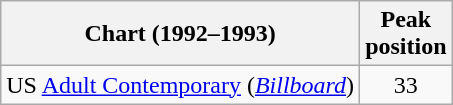<table class="wikitable">
<tr>
<th>Chart (1992–1993)</th>
<th>Peak<br>position</th>
</tr>
<tr>
<td>US <a href='#'>Adult Contemporary</a> (<em><a href='#'>Billboard</a></em>)</td>
<td align="center">33</td>
</tr>
</table>
